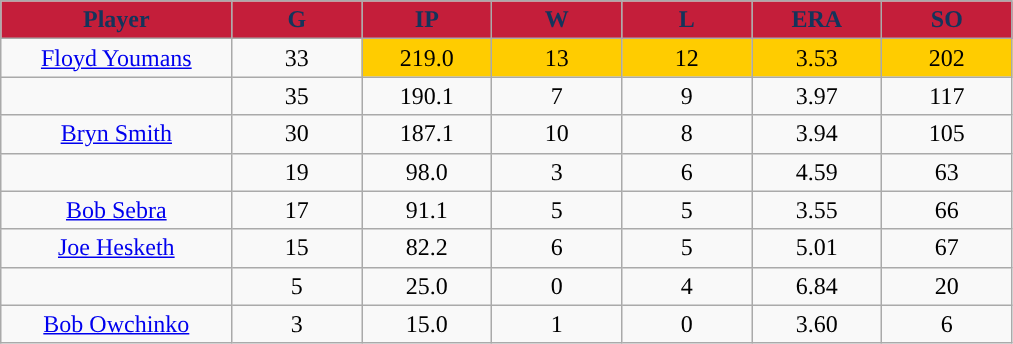<table class="wikitable sortable">
<tr>
<th style="background:#C41E3A;color:#14345B;" width="16%">Player</th>
<th style="background:#C41E3A;color:#14345B;" width="9%">G</th>
<th style="background:#C41E3A;color:#14345B;" width="9%">IP</th>
<th style="background:#C41E3A;color:#14345B;" width="9%">W</th>
<th style="background:#C41E3A;color:#14345B;" width="9%">L</th>
<th style="background:#C41E3A;color:#14345B;" width="9%">ERA</th>
<th style="background:#C41E3A;color:#14345B;" width="9%">SO</th>
</tr>
<tr align="center">
<td><a href='#'>Floyd Youmans</a></td>
<td>33</td>
<td bgcolor="#FFCC00">219.0</td>
<td bgcolor="#FFCC00">13</td>
<td bgcolor="#FFCC00">12</td>
<td bgcolor="#FFCC00">3.53</td>
<td bgcolor="#FFCC00">202</td>
</tr>
<tr align=center>
<td></td>
<td>35</td>
<td>190.1</td>
<td>7</td>
<td>9</td>
<td>3.97</td>
<td>117</td>
</tr>
<tr align="center">
<td><a href='#'>Bryn Smith</a></td>
<td>30</td>
<td>187.1</td>
<td>10</td>
<td>8</td>
<td>3.94</td>
<td>105</td>
</tr>
<tr align=center>
<td></td>
<td>19</td>
<td>98.0</td>
<td>3</td>
<td>6</td>
<td>4.59</td>
<td>63</td>
</tr>
<tr align="center">
<td><a href='#'>Bob Sebra</a></td>
<td>17</td>
<td>91.1</td>
<td>5</td>
<td>5</td>
<td>3.55</td>
<td>66</td>
</tr>
<tr align=center>
<td><a href='#'>Joe Hesketh</a></td>
<td>15</td>
<td>82.2</td>
<td>6</td>
<td>5</td>
<td>5.01</td>
<td>67</td>
</tr>
<tr align=center>
<td></td>
<td>5</td>
<td>25.0</td>
<td>0</td>
<td>4</td>
<td>6.84</td>
<td>20</td>
</tr>
<tr align="center">
<td><a href='#'>Bob Owchinko</a></td>
<td>3</td>
<td>15.0</td>
<td>1</td>
<td>0</td>
<td>3.60</td>
<td>6</td>
</tr>
</table>
